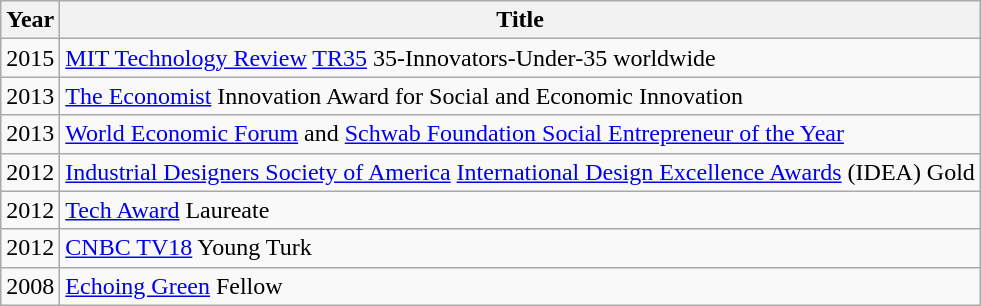<table class="wikitable">
<tr>
<th>Year</th>
<th>Title</th>
</tr>
<tr>
<td>2015</td>
<td><a href='#'>MIT Technology Review</a> <a href='#'>TR35</a> 35-Innovators-Under-35 worldwide</td>
</tr>
<tr>
<td>2013</td>
<td><a href='#'>The Economist</a> Innovation Award for Social and Economic Innovation</td>
</tr>
<tr>
<td>2013</td>
<td><a href='#'>World Economic Forum</a> and <a href='#'>Schwab Foundation Social Entrepreneur of the Year</a></td>
</tr>
<tr>
<td>2012</td>
<td><a href='#'>Industrial Designers Society of America</a> <a href='#'>International Design Excellence Awards</a> (IDEA) Gold</td>
</tr>
<tr>
<td>2012</td>
<td><a href='#'>Tech Award</a> Laureate</td>
</tr>
<tr>
<td>2012</td>
<td><a href='#'>CNBC TV18</a> Young Turk</td>
</tr>
<tr>
<td>2008</td>
<td><a href='#'>Echoing Green</a> Fellow</td>
</tr>
</table>
